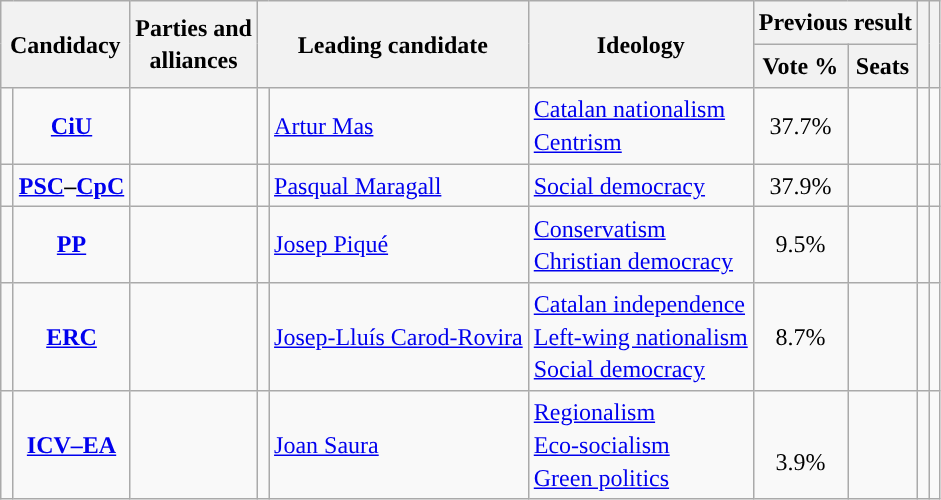<table class="wikitable" style="line-height:1.35em; text-align:left;">
<tr>
<th colspan="2" rowspan="2">Candidacy</th>
<th rowspan="2">Parties and<br>alliances</th>
<th colspan="2" rowspan="2">Leading candidate</th>
<th rowspan="2">Ideology</th>
<th colspan="2">Previous result</th>
<th rowspan="2"></th>
<th rowspan="2"></th>
</tr>
<tr>
<th>Vote %</th>
<th>Seats</th>
</tr>
<tr>
<td width="1" style="color:inherit;background:"></td>
<td align="center"><strong><a href='#'>CiU</a></strong></td>
<td></td>
<td></td>
<td><a href='#'>Artur Mas</a></td>
<td><a href='#'>Catalan nationalism</a><br><a href='#'>Centrism</a></td>
<td align="center">37.7%</td>
<td></td>
<td></td>
<td><br><br></td>
</tr>
<tr>
<td style="color:inherit;background:"></td>
<td align="center"><strong><a href='#'>PSC</a>–<a href='#'>CpC</a></strong></td>
<td></td>
<td></td>
<td><a href='#'>Pasqual Maragall</a></td>
<td><a href='#'>Social democracy</a></td>
<td align="center">37.9%</td>
<td></td>
<td></td>
<td></td>
</tr>
<tr>
<td style="color:inherit;background:"></td>
<td align="center"><strong><a href='#'>PP</a></strong></td>
<td></td>
<td></td>
<td><a href='#'>Josep Piqué</a></td>
<td><a href='#'>Conservatism</a><br><a href='#'>Christian democracy</a></td>
<td align="center">9.5%</td>
<td></td>
<td></td>
<td><br><br></td>
</tr>
<tr>
<td style="color:inherit;background:"></td>
<td align="center"><strong><a href='#'>ERC</a></strong></td>
<td></td>
<td></td>
<td><a href='#'>Josep-Lluís Carod-Rovira</a></td>
<td><a href='#'>Catalan independence</a><br><a href='#'>Left-wing nationalism</a><br><a href='#'>Social democracy</a></td>
<td align="center">8.7%</td>
<td></td>
<td></td>
<td></td>
</tr>
<tr>
<td style="color:inherit;background:"></td>
<td align="center"><strong><a href='#'>ICV–EA</a></strong></td>
<td></td>
<td></td>
<td><a href='#'>Joan Saura</a></td>
<td><a href='#'>Regionalism</a><br><a href='#'>Eco-socialism</a><br><a href='#'>Green politics</a></td>
<td align="center"><br>3.9%<br></td>
<td></td>
<td></td>
<td></td>
</tr>
</table>
